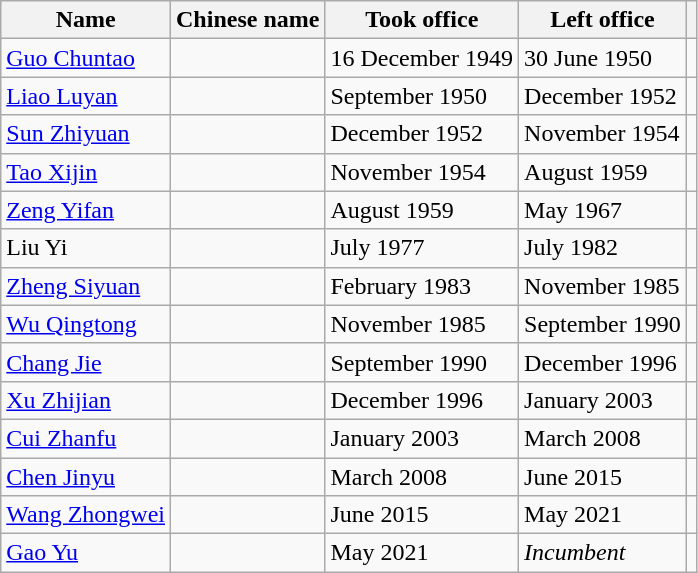<table class="wikitable">
<tr>
<th>Name</th>
<th>Chinese name</th>
<th>Took office</th>
<th>Left office</th>
<th></th>
</tr>
<tr>
<td><a href='#'>Guo Chuntao</a></td>
<td></td>
<td>16 December 1949</td>
<td>30 June 1950</td>
<td></td>
</tr>
<tr>
<td><a href='#'>Liao Luyan</a></td>
<td></td>
<td>September 1950</td>
<td>December 1952</td>
<td></td>
</tr>
<tr>
<td><a href='#'>Sun Zhiyuan</a></td>
<td></td>
<td>December 1952</td>
<td>November 1954</td>
<td></td>
</tr>
<tr>
<td><a href='#'>Tao Xijin</a></td>
<td></td>
<td>November 1954</td>
<td>August 1959</td>
<td></td>
</tr>
<tr>
<td><a href='#'>Zeng Yifan</a></td>
<td></td>
<td>August 1959</td>
<td>May 1967</td>
<td></td>
</tr>
<tr>
<td>Liu Yi</td>
<td></td>
<td>July 1977</td>
<td>July 1982</td>
<td></td>
</tr>
<tr>
<td><a href='#'>Zheng Siyuan</a></td>
<td></td>
<td>February 1983</td>
<td>November 1985</td>
<td></td>
</tr>
<tr>
<td><a href='#'>Wu Qingtong</a></td>
<td></td>
<td>November 1985</td>
<td>September 1990</td>
<td></td>
</tr>
<tr>
<td><a href='#'>Chang Jie</a></td>
<td></td>
<td>September 1990</td>
<td>December 1996</td>
<td></td>
</tr>
<tr>
<td><a href='#'>Xu Zhijian</a></td>
<td></td>
<td>December 1996</td>
<td>January 2003</td>
<td></td>
</tr>
<tr>
<td><a href='#'>Cui Zhanfu</a></td>
<td></td>
<td>January 2003</td>
<td>March 2008</td>
<td></td>
</tr>
<tr>
<td><a href='#'>Chen Jinyu</a></td>
<td></td>
<td>March 2008</td>
<td>June 2015</td>
<td></td>
</tr>
<tr>
<td><a href='#'>Wang Zhongwei</a></td>
<td></td>
<td>June 2015</td>
<td>May 2021</td>
<td></td>
</tr>
<tr>
<td><a href='#'>Gao Yu</a></td>
<td></td>
<td>May 2021</td>
<td><em>Incumbent</em></td>
<td></td>
</tr>
</table>
